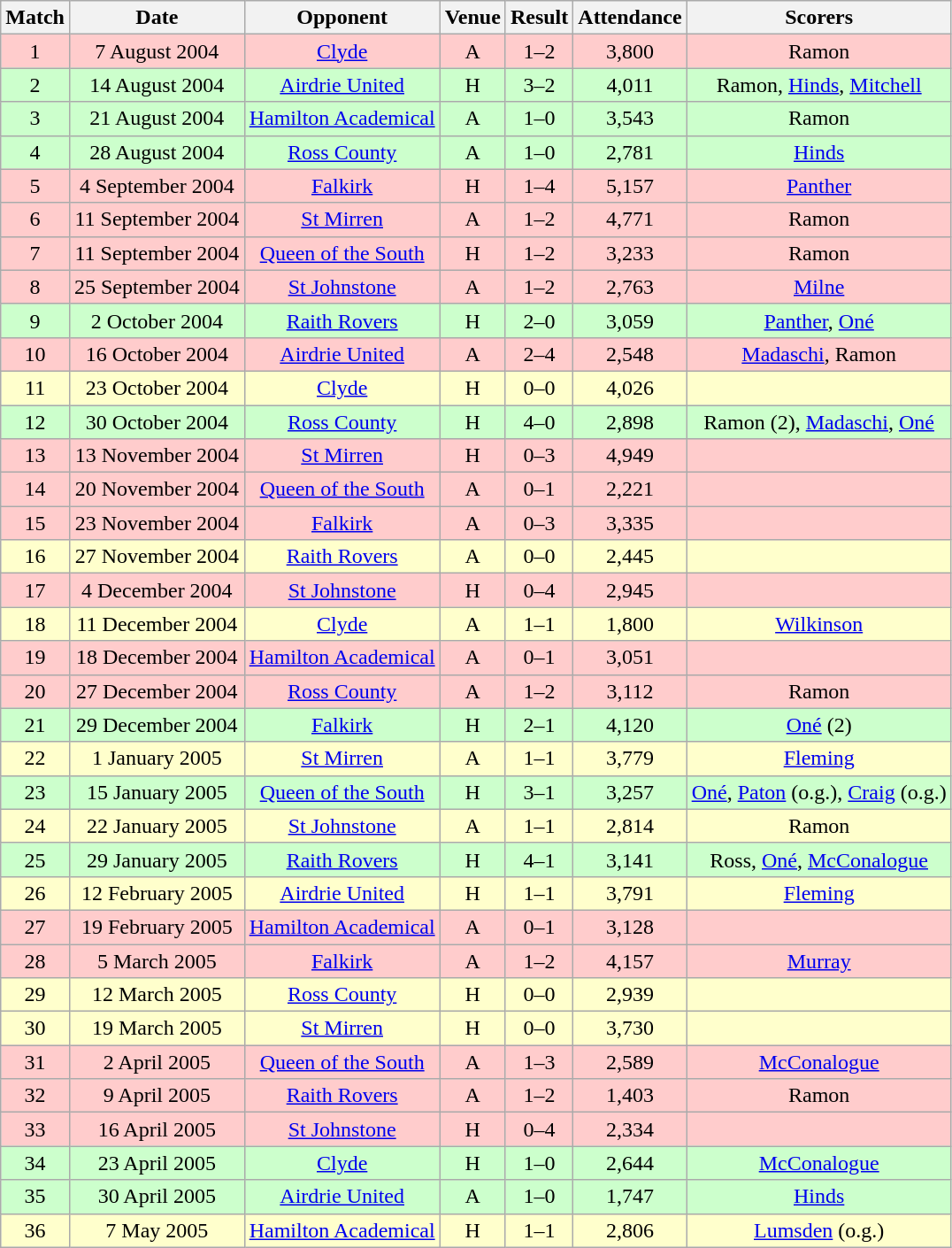<table class="wikitable" style="font-size:100%; text-align:center">
<tr>
<th>Match</th>
<th>Date</th>
<th>Opponent</th>
<th>Venue</th>
<th>Result</th>
<th>Attendance</th>
<th>Scorers</th>
</tr>
<tr style="background: #FFCCCC;">
<td>1</td>
<td>7 August 2004</td>
<td><a href='#'>Clyde</a></td>
<td>A</td>
<td>1–2</td>
<td>3,800</td>
<td>Ramon</td>
</tr>
<tr style="background: #CCFFCC;">
<td>2</td>
<td>14 August 2004</td>
<td><a href='#'>Airdrie United</a></td>
<td>H</td>
<td>3–2</td>
<td>4,011</td>
<td>Ramon, <a href='#'>Hinds</a>, <a href='#'>Mitchell</a></td>
</tr>
<tr style="background: #CCFFCC;">
<td>3</td>
<td>21 August 2004</td>
<td><a href='#'>Hamilton Academical</a></td>
<td>A</td>
<td>1–0</td>
<td>3,543</td>
<td>Ramon</td>
</tr>
<tr style="background: #CCFFCC;">
<td>4</td>
<td>28 August 2004</td>
<td><a href='#'>Ross County</a></td>
<td>A</td>
<td>1–0</td>
<td>2,781</td>
<td><a href='#'>Hinds</a></td>
</tr>
<tr style="background: #FFCCCC;">
<td>5</td>
<td>4 September 2004</td>
<td><a href='#'>Falkirk</a></td>
<td>H</td>
<td>1–4</td>
<td>5,157</td>
<td><a href='#'>Panther</a></td>
</tr>
<tr style="background: #FFCCCC;">
<td>6</td>
<td>11 September 2004</td>
<td><a href='#'>St Mirren</a></td>
<td>A</td>
<td>1–2</td>
<td>4,771</td>
<td>Ramon</td>
</tr>
<tr style="background: #FFCCCC;">
<td>7</td>
<td>11 September 2004</td>
<td><a href='#'>Queen of the South</a></td>
<td>H</td>
<td>1–2</td>
<td>3,233</td>
<td>Ramon</td>
</tr>
<tr style="background: #FFCCCC;">
<td>8</td>
<td>25 September 2004</td>
<td><a href='#'>St Johnstone</a></td>
<td>A</td>
<td>1–2</td>
<td>2,763</td>
<td><a href='#'>Milne</a></td>
</tr>
<tr style="background: #CCFFCC;">
<td>9</td>
<td>2 October 2004</td>
<td><a href='#'>Raith Rovers</a></td>
<td>H</td>
<td>2–0</td>
<td>3,059</td>
<td><a href='#'>Panther</a>, <a href='#'>Oné</a></td>
</tr>
<tr style="background: #FFCCCC;">
<td>10</td>
<td>16 October 2004</td>
<td><a href='#'>Airdrie United</a></td>
<td>A</td>
<td>2–4</td>
<td>2,548</td>
<td><a href='#'>Madaschi</a>, Ramon</td>
</tr>
<tr style="background: #FFFFCC;">
<td>11</td>
<td>23 October 2004</td>
<td><a href='#'>Clyde</a></td>
<td>H</td>
<td>0–0</td>
<td>4,026</td>
<td></td>
</tr>
<tr style="background: #CCFFCC;">
<td>12</td>
<td>30 October 2004</td>
<td><a href='#'>Ross County</a></td>
<td>H</td>
<td>4–0</td>
<td>2,898</td>
<td>Ramon (2), <a href='#'>Madaschi</a>, <a href='#'>Oné</a></td>
</tr>
<tr style="background: #FFCCCC;">
<td>13</td>
<td>13 November 2004</td>
<td><a href='#'>St Mirren</a></td>
<td>H</td>
<td>0–3</td>
<td>4,949</td>
<td></td>
</tr>
<tr style="background: #FFCCCC;">
<td>14</td>
<td>20 November 2004</td>
<td><a href='#'>Queen of the South</a></td>
<td>A</td>
<td>0–1</td>
<td>2,221</td>
<td></td>
</tr>
<tr style="background: #FFCCCC;">
<td>15</td>
<td>23 November 2004</td>
<td><a href='#'>Falkirk</a></td>
<td>A</td>
<td>0–3</td>
<td>3,335</td>
<td></td>
</tr>
<tr style="background: #FFFFCC;">
<td>16</td>
<td>27 November 2004</td>
<td><a href='#'>Raith Rovers</a></td>
<td>A</td>
<td>0–0</td>
<td>2,445</td>
<td></td>
</tr>
<tr style="background: #FFCCCC;">
<td>17</td>
<td>4 December 2004</td>
<td><a href='#'>St Johnstone</a></td>
<td>H</td>
<td>0–4</td>
<td>2,945</td>
<td></td>
</tr>
<tr style="background: #FFFFCC;">
<td>18</td>
<td>11 December 2004</td>
<td><a href='#'>Clyde</a></td>
<td>A</td>
<td>1–1</td>
<td>1,800</td>
<td><a href='#'>Wilkinson</a></td>
</tr>
<tr style="background: #FFCCCC;">
<td>19</td>
<td>18 December 2004</td>
<td><a href='#'>Hamilton Academical</a></td>
<td>A</td>
<td>0–1</td>
<td>3,051</td>
<td></td>
</tr>
<tr style="background: #FFCCCC;">
<td>20</td>
<td>27 December 2004</td>
<td><a href='#'>Ross County</a></td>
<td>A</td>
<td>1–2</td>
<td>3,112</td>
<td>Ramon</td>
</tr>
<tr style="background: #CCFFCC;">
<td>21</td>
<td>29 December 2004</td>
<td><a href='#'>Falkirk</a></td>
<td>H</td>
<td>2–1</td>
<td>4,120</td>
<td><a href='#'>Oné</a> (2)</td>
</tr>
<tr style="background: #FFFFCC;">
<td>22</td>
<td>1 January 2005</td>
<td><a href='#'>St Mirren</a></td>
<td>A</td>
<td>1–1</td>
<td>3,779</td>
<td><a href='#'>Fleming</a></td>
</tr>
<tr style="background: #CCFFCC;">
<td>23</td>
<td>15 January 2005</td>
<td><a href='#'>Queen of the South</a></td>
<td>H</td>
<td>3–1</td>
<td>3,257</td>
<td><a href='#'>Oné</a>, <a href='#'>Paton</a> (o.g.), <a href='#'>Craig</a> (o.g.)</td>
</tr>
<tr style="background: #FFFFCC;">
<td>24</td>
<td>22 January 2005</td>
<td><a href='#'>St Johnstone</a></td>
<td>A</td>
<td>1–1</td>
<td>2,814</td>
<td>Ramon</td>
</tr>
<tr style="background: #CCFFCC;">
<td>25</td>
<td>29 January 2005</td>
<td><a href='#'>Raith Rovers</a></td>
<td>H</td>
<td>4–1</td>
<td>3,141</td>
<td>Ross, <a href='#'>Oné</a>, <a href='#'>McConalogue</a></td>
</tr>
<tr style="background: #FFFFCC;">
<td>26</td>
<td>12 February 2005</td>
<td><a href='#'>Airdrie United</a></td>
<td>H</td>
<td>1–1</td>
<td>3,791</td>
<td><a href='#'>Fleming</a></td>
</tr>
<tr style="background: #FFCCCC;">
<td>27</td>
<td>19 February 2005</td>
<td><a href='#'>Hamilton Academical</a></td>
<td>A</td>
<td>0–1</td>
<td>3,128</td>
<td></td>
</tr>
<tr style="background: #FFCCCC;">
<td>28</td>
<td>5 March 2005</td>
<td><a href='#'>Falkirk</a></td>
<td>A</td>
<td>1–2</td>
<td>4,157</td>
<td><a href='#'>Murray</a></td>
</tr>
<tr style="background: #FFFFCC;">
<td>29</td>
<td>12 March 2005</td>
<td><a href='#'>Ross County</a></td>
<td>H</td>
<td>0–0</td>
<td>2,939</td>
<td></td>
</tr>
<tr style="background: #FFFFCC;">
<td>30</td>
<td>19 March 2005</td>
<td><a href='#'>St Mirren</a></td>
<td>H</td>
<td>0–0</td>
<td>3,730</td>
<td></td>
</tr>
<tr style="background: #FFCCCC;">
<td>31</td>
<td>2 April 2005</td>
<td><a href='#'>Queen of the South</a></td>
<td>A</td>
<td>1–3</td>
<td>2,589</td>
<td><a href='#'>McConalogue</a></td>
</tr>
<tr style="background: #FFCCCC;">
<td>32</td>
<td>9 April 2005</td>
<td><a href='#'>Raith Rovers</a></td>
<td>A</td>
<td>1–2</td>
<td>1,403</td>
<td>Ramon</td>
</tr>
<tr style="background: #FFCCCC;">
<td>33</td>
<td>16 April 2005</td>
<td><a href='#'>St Johnstone</a></td>
<td>H</td>
<td>0–4</td>
<td>2,334</td>
<td></td>
</tr>
<tr style="background: #CCFFCC;">
<td>34</td>
<td>23 April 2005</td>
<td><a href='#'>Clyde</a></td>
<td>H</td>
<td>1–0</td>
<td>2,644</td>
<td><a href='#'>McConalogue</a></td>
</tr>
<tr style="background: #CCFFCC;">
<td>35</td>
<td>30 April 2005</td>
<td><a href='#'>Airdrie United</a></td>
<td>A</td>
<td>1–0</td>
<td>1,747</td>
<td><a href='#'>Hinds</a></td>
</tr>
<tr style="background: #FFFFCC;">
<td>36</td>
<td>7 May 2005</td>
<td><a href='#'>Hamilton Academical</a></td>
<td>H</td>
<td>1–1</td>
<td>2,806</td>
<td><a href='#'>Lumsden</a> (o.g.)</td>
</tr>
</table>
